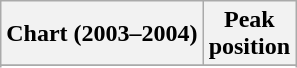<table class="wikitable sortable plainrowheaders" style="text-align:center">
<tr>
<th scope="col">Chart (2003–2004)</th>
<th scope="col">Peak<br>position</th>
</tr>
<tr>
</tr>
<tr>
</tr>
<tr>
</tr>
<tr>
</tr>
<tr>
</tr>
<tr>
</tr>
<tr>
</tr>
<tr>
</tr>
</table>
